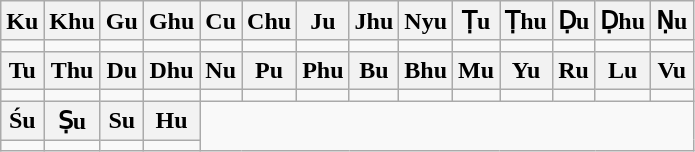<table class="wikitable">
<tr>
<th>Ku</th>
<th>Khu</th>
<th>Gu</th>
<th>Ghu</th>
<th>Cu</th>
<th>Chu</th>
<th>Ju</th>
<th>Jhu</th>
<th>Nyu</th>
<th>Ṭu</th>
<th>Ṭhu</th>
<th>Ḍu</th>
<th>Ḍhu</th>
<th>Ṇu</th>
</tr>
<tr>
<td></td>
<td></td>
<td></td>
<td></td>
<td></td>
<td></td>
<td></td>
<td></td>
<td></td>
<td></td>
<td></td>
<td></td>
<td></td>
<td></td>
</tr>
<tr>
<th>Tu</th>
<th>Thu</th>
<th>Du</th>
<th>Dhu</th>
<th>Nu</th>
<th>Pu</th>
<th>Phu</th>
<th>Bu</th>
<th>Bhu</th>
<th>Mu</th>
<th>Yu</th>
<th>Ru</th>
<th>Lu</th>
<th>Vu</th>
</tr>
<tr>
<td></td>
<td></td>
<td></td>
<td></td>
<td></td>
<td></td>
<td></td>
<td></td>
<td></td>
<td></td>
<td></td>
<td></td>
<td></td>
<td></td>
</tr>
<tr>
<th>Śu</th>
<th>Ṣu</th>
<th>Su</th>
<th>Hu</th>
</tr>
<tr>
<td></td>
<td></td>
<td></td>
<td></td>
</tr>
</table>
